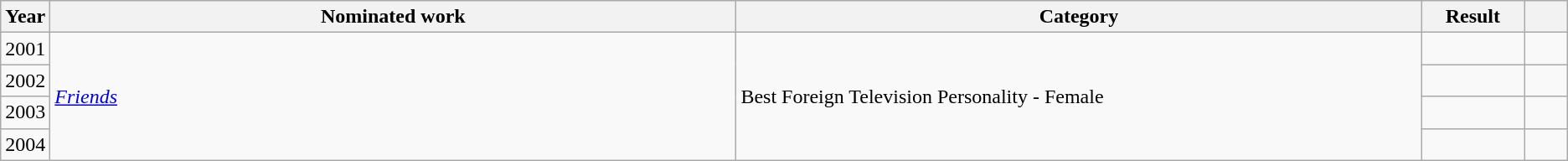<table class="wikitable sortable">
<tr>
<th scope="col" style="width:1em;">Year</th>
<th scope="col" style="width:39em;">Nominated work</th>
<th scope="col" style="width:39em;">Category</th>
<th scope="col" style="width:5em;">Result</th>
<th scope="col" style="width:2em;" class="unsortable"></th>
</tr>
<tr>
<td>2001</td>
<td rowspan="4"><em><a href='#'>Friends</a></em></td>
<td rowspan="4">Best Foreign Television Personality - Female</td>
<td></td>
<td></td>
</tr>
<tr>
<td>2002</td>
<td></td>
<td></td>
</tr>
<tr>
<td>2003</td>
<td></td>
<td></td>
</tr>
<tr>
<td>2004</td>
<td></td>
<td></td>
</tr>
</table>
